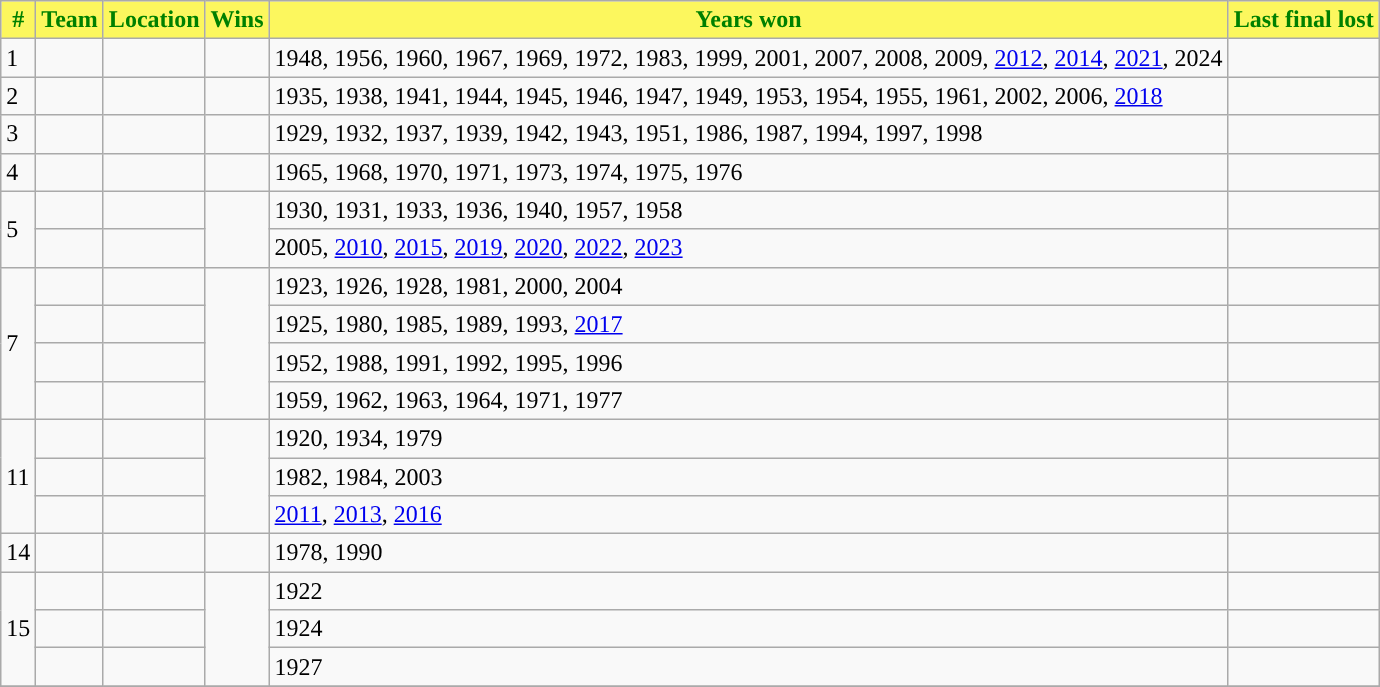<table class="wikitable">
<tr>
<th style="background:#FCF75E;color:green;">#</th>
<th style="background:#FCF75E;color:green;">Team</th>
<th style="background:#FCF75E;color:green;">Location</th>
<th style="background:#FCF75E;color:green;">Wins</th>
<th style="background:#FCF75E;color:green;">Years won</th>
<th style="background:#FCF75E;color:green;">Last final lost</th>
</tr>
<tr>
<td>1</td>
<td></td>
<td></td>
<td></td>
<td>1948, 1956, 1960, 1967, 1969, 1972, 1983, 1999, 2001, 2007, 2008, 2009, <a href='#'>2012</a>, <a href='#'>2014</a>, <a href='#'>2021</a>, 2024</td>
<td></td>
</tr>
<tr>
<td>2</td>
<td></td>
<td></td>
<td></td>
<td>1935, 1938, 1941, 1944, 1945, 1946, 1947, 1949, 1953, 1954, 1955, 1961, 2002, 2006, <a href='#'>2018</a></td>
<td></td>
</tr>
<tr>
<td rowspan=1>3</td>
<td></td>
<td></td>
<td rowspan=1></td>
<td>1929, 1932, 1937, 1939, 1942, 1943, 1951, 1986, 1987, 1994, 1997, 1998</td>
<td></td>
</tr>
<tr>
<td>4</td>
<td></td>
<td></td>
<td rowspan=1></td>
<td>1965, 1968, 1970, 1971, 1973, 1974, 1975, 1976</td>
<td></td>
</tr>
<tr>
<td rowspan=2>5</td>
<td></td>
<td></td>
<td rowspan=2></td>
<td>1930, 1931, 1933, 1936, 1940, 1957, 1958</td>
<td></td>
</tr>
<tr>
<td></td>
<td></td>
<td>2005, <a href='#'>2010</a>, <a href='#'>2015</a>, <a href='#'>2019</a>, <a href='#'>2020</a>, <a href='#'>2022</a>, <a href='#'>2023</a></td>
<td></td>
</tr>
<tr>
<td rowspan=4>7</td>
<td></td>
<td></td>
<td rowspan=4></td>
<td>1923, 1926, 1928, 1981, 2000, 2004</td>
<td></td>
</tr>
<tr>
<td></td>
<td></td>
<td>1925, 1980, 1985, 1989, 1993, <a href='#'>2017</a></td>
<td></td>
</tr>
<tr>
<td></td>
<td></td>
<td>1952, 1988, 1991, 1992, 1995, 1996</td>
<td></td>
</tr>
<tr>
<td></td>
<td></td>
<td>1959, 1962, 1963, 1964, 1971, 1977</td>
<td></td>
</tr>
<tr>
<td rowspan=3>11</td>
<td></td>
<td></td>
<td rowspan=3></td>
<td>1920, 1934, 1979</td>
<td></td>
</tr>
<tr>
<td></td>
<td></td>
<td>1982, 1984, 2003</td>
<td></td>
</tr>
<tr>
<td></td>
<td></td>
<td><a href='#'>2011</a>, <a href='#'>2013</a>, <a href='#'>2016</a></td>
<td></td>
</tr>
<tr>
<td rowspan=1>14</td>
<td></td>
<td></td>
<td rowspan=1></td>
<td>1978, 1990</td>
<td></td>
</tr>
<tr>
<td rowspan=3>15</td>
<td></td>
<td></td>
<td rowspan=3></td>
<td>1922</td>
<td></td>
</tr>
<tr>
<td></td>
<td></td>
<td>1924</td>
<td></td>
</tr>
<tr>
<td></td>
<td></td>
<td>1927</td>
<td></td>
</tr>
<tr>
</tr>
</table>
